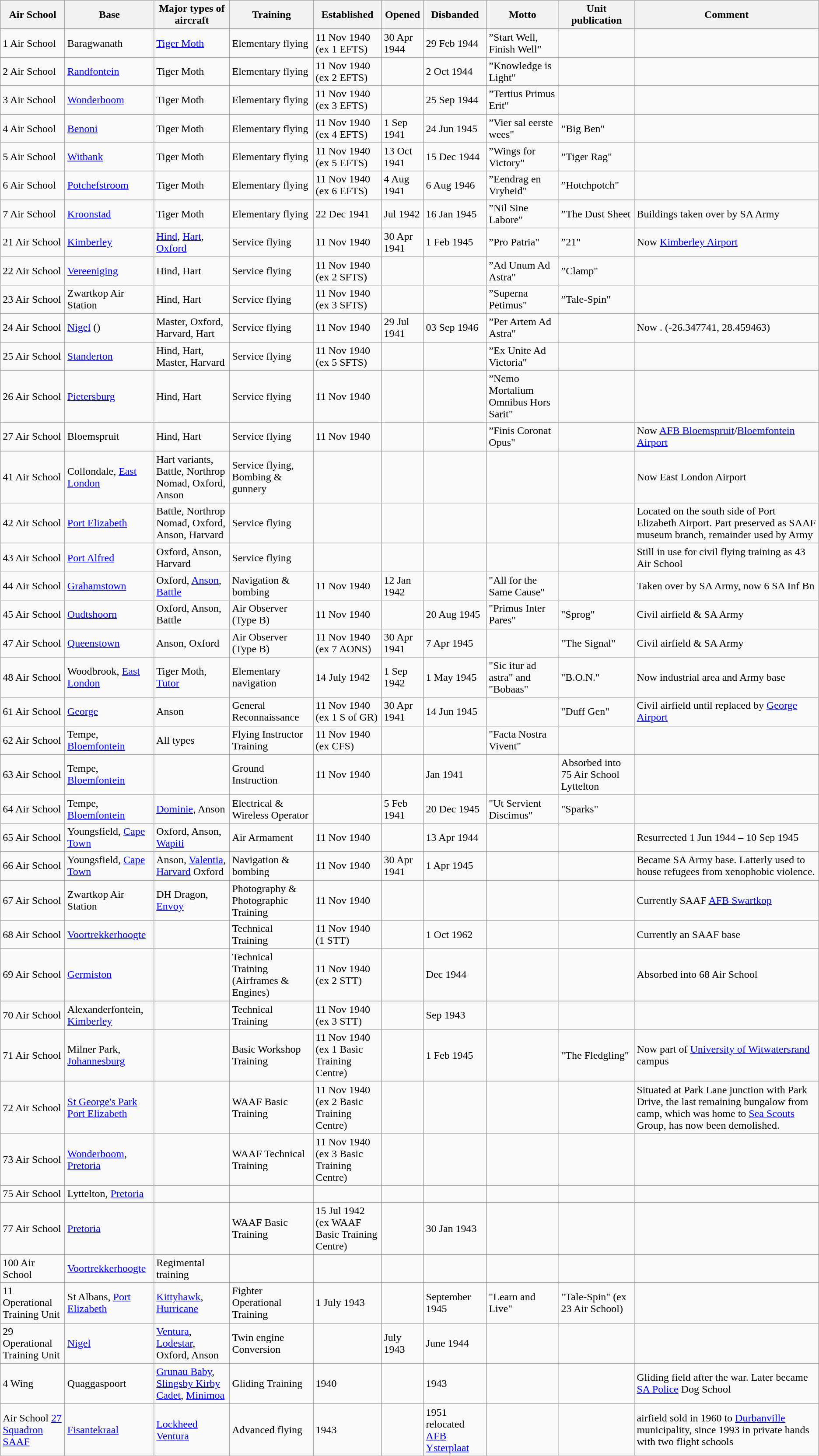<table class="wikitable sortable" width="auto" style="text-align: left;">
<tr>
<th>Air School</th>
<th>Base</th>
<th>Major types of aircraft</th>
<th>Training</th>
<th>Established</th>
<th>Opened</th>
<th>Disbanded</th>
<th>Motto</th>
<th>Unit publication</th>
<th>Comment</th>
</tr>
<tr>
<td>1 Air School</td>
<td>Baragwanath</td>
<td><a href='#'>Tiger Moth</a></td>
<td>Elementary flying</td>
<td>11 Nov 1940<br>(ex 1 EFTS)</td>
<td>30 Apr 1944</td>
<td>29 Feb 1944</td>
<td>”Start Well, Finish Well"</td>
<td></td>
<td></td>
</tr>
<tr>
<td>2 Air School</td>
<td><a href='#'>Randfontein</a></td>
<td>Tiger Moth</td>
<td>Elementary flying</td>
<td>11 Nov 1940<br>(ex 2 EFTS)</td>
<td></td>
<td>2 Oct 1944</td>
<td>”Knowledge is Light"</td>
<td></td>
<td></td>
</tr>
<tr>
<td>3 Air School</td>
<td><a href='#'>Wonderboom</a></td>
<td>Tiger Moth</td>
<td>Elementary flying</td>
<td>11 Nov 1940<br>(ex 3 EFTS)</td>
<td></td>
<td>25 Sep 1944</td>
<td>”Tertius Primus Erit"</td>
<td></td>
<td></td>
</tr>
<tr>
<td>4 Air School</td>
<td><a href='#'>Benoni</a></td>
<td>Tiger Moth</td>
<td>Elementary flying</td>
<td>11 Nov 1940<br>(ex 4 EFTS)</td>
<td>1 Sep 1941</td>
<td>24 Jun 1945</td>
<td>”Vier sal eerste wees"</td>
<td>”Big Ben"</td>
<td></td>
</tr>
<tr>
<td>5 Air School</td>
<td><a href='#'>Witbank</a></td>
<td>Tiger Moth</td>
<td>Elementary flying</td>
<td>11 Nov 1940<br>(ex 5 EFTS)</td>
<td>13 Oct 1941</td>
<td>15 Dec 1944</td>
<td>”Wings for Victory"</td>
<td>”Tiger Rag"</td>
<td></td>
</tr>
<tr>
<td>6 Air School</td>
<td><a href='#'>Potchefstroom</a></td>
<td>Tiger Moth</td>
<td>Elementary flying</td>
<td>11 Nov 1940<br>(ex 6 EFTS)</td>
<td>4 Aug 1941</td>
<td>6 Aug 1946</td>
<td>”Eendrag en Vryheid"</td>
<td>”Hotchpotch"</td>
<td></td>
</tr>
<tr>
<td>7 Air School</td>
<td><a href='#'>Kroonstad</a></td>
<td>Tiger Moth</td>
<td>Elementary flying</td>
<td>22 Dec 1941</td>
<td>Jul 1942</td>
<td>16 Jan 1945</td>
<td>”Nil Sine Labore"</td>
<td>”The Dust Sheet</td>
<td>Buildings taken over by SA Army</td>
</tr>
<tr>
<td>21 Air School</td>
<td><a href='#'>Kimberley</a></td>
<td><a href='#'>Hind</a>, <a href='#'>Hart</a>, <a href='#'>Oxford</a></td>
<td>Service flying</td>
<td>11 Nov 1940</td>
<td>30 Apr 1941</td>
<td>1 Feb 1945</td>
<td>”Pro Patria"</td>
<td>”21"</td>
<td>Now <a href='#'>Kimberley Airport</a></td>
</tr>
<tr>
<td>22 Air School</td>
<td><a href='#'>Vereeniging</a></td>
<td>Hind, Hart</td>
<td>Service flying</td>
<td>11 Nov 1940<br>(ex 2 SFTS)</td>
<td></td>
<td></td>
<td>”Ad Unum Ad Astra"</td>
<td>”Clamp"</td>
<td></td>
</tr>
<tr>
<td>23 Air School</td>
<td>Zwartkop Air Station</td>
<td>Hind, Hart</td>
<td>Service flying</td>
<td>11 Nov 1940<br>(ex 3 SFTS)</td>
<td></td>
<td></td>
<td>”Superna Petimus"</td>
<td>”Tale-Spin"</td>
<td></td>
</tr>
<tr>
<td>24 Air School</td>
<td><a href='#'>Nigel</a> ()</td>
<td>Master, Oxford, Harvard, Hart</td>
<td>Service flying</td>
<td>11 Nov 1940</td>
<td>29 Jul 1941</td>
<td>03 Sep 1946</td>
<td>”Per Artem Ad Astra"</td>
<td></td>
<td>Now . (-26.347741, 28.459463)</td>
</tr>
<tr>
<td>25 Air School</td>
<td><a href='#'>Standerton</a></td>
<td>Hind, Hart, Master, Harvard</td>
<td>Service flying</td>
<td>11 Nov 1940<br>(ex 5 SFTS)</td>
<td></td>
<td></td>
<td>”Ex Unite Ad Victoria"</td>
<td></td>
<td></td>
</tr>
<tr>
<td>26 Air School</td>
<td><a href='#'>Pietersburg</a></td>
<td>Hind, Hart</td>
<td>Service flying</td>
<td>11 Nov 1940</td>
<td></td>
<td></td>
<td>”Nemo Mortalium Omnibus Hors Sarit"</td>
<td></td>
<td></td>
</tr>
<tr>
<td>27 Air School</td>
<td>Bloemspruit</td>
<td>Hind, Hart</td>
<td>Service flying</td>
<td>11 Nov 1940</td>
<td></td>
<td></td>
<td>”Finis Coronat Opus"</td>
<td></td>
<td>Now <a href='#'>AFB Bloemspruit</a>/<a href='#'>Bloemfontein Airport</a></td>
</tr>
<tr>
<td>41 Air School</td>
<td>Collondale, <a href='#'>East London</a></td>
<td>Hart variants, Battle, Northrop Nomad, Oxford, Anson</td>
<td>Service flying, Bombing & gunnery</td>
<td></td>
<td></td>
<td></td>
<td></td>
<td></td>
<td>Now East London Airport</td>
</tr>
<tr>
<td>42 Air School</td>
<td><a href='#'>Port Elizabeth</a></td>
<td>Battle, Northrop Nomad, Oxford, Anson, Harvard</td>
<td>Service flying</td>
<td></td>
<td></td>
<td></td>
<td></td>
<td></td>
<td>Located on the south side of Port Elizabeth Airport. Part preserved as SAAF museum branch, remainder used by Army</td>
</tr>
<tr>
<td>43 Air School</td>
<td><a href='#'>Port Alfred</a></td>
<td>Oxford, Anson, Harvard</td>
<td>Service flying</td>
<td></td>
<td></td>
<td></td>
<td></td>
<td></td>
<td>Still in use for civil flying training as 43 Air School</td>
</tr>
<tr>
<td>44 Air School</td>
<td><a href='#'>Grahamstown</a></td>
<td>Oxford, <a href='#'>Anson</a>, <a href='#'>Battle</a></td>
<td>Navigation & bombing</td>
<td>11 Nov 1940</td>
<td>12 Jan 1942</td>
<td></td>
<td>"All for the Same Cause"</td>
<td></td>
<td>Taken over by SA Army, now 6 SA Inf Bn</td>
</tr>
<tr>
<td>45 Air School</td>
<td><a href='#'>Oudtshoorn</a></td>
<td>Oxford, Anson, Battle</td>
<td>Air Observer (Type B)</td>
<td>11 Nov 1940</td>
<td></td>
<td>20 Aug 1945</td>
<td>"Primus Inter Pares"</td>
<td>"Sprog"</td>
<td>Civil airfield & SA Army</td>
</tr>
<tr>
<td>47 Air School</td>
<td><a href='#'>Queenstown</a></td>
<td>Anson, Oxford</td>
<td>Air Observer (Type B)</td>
<td>11 Nov 1940<br>(ex 7 AONS)</td>
<td>30 Apr 1941</td>
<td>7 Apr 1945</td>
<td></td>
<td>"The Signal"</td>
<td>Civil airfield & SA Army</td>
</tr>
<tr>
<td>48 Air School</td>
<td>Woodbrook, <a href='#'>East London</a></td>
<td>Tiger Moth, <a href='#'>Tutor</a></td>
<td>Elementary navigation</td>
<td>14 July 1942</td>
<td>1 Sep 1942</td>
<td>1 May 1945</td>
<td>"Sic itur ad astra" and "Bobaas"</td>
<td>"B.O.N."</td>
<td>Now industrial area and Army base</td>
</tr>
<tr>
<td>61 Air School</td>
<td><a href='#'>George</a></td>
<td>Anson</td>
<td>General Reconnaissance</td>
<td>11 Nov 1940<br>(ex 1 S of GR)</td>
<td>30 Apr 1941</td>
<td>14 Jun 1945</td>
<td></td>
<td>"Duff Gen"</td>
<td>Civil airfield until replaced by <a href='#'>George Airport</a></td>
</tr>
<tr>
<td>62 Air School</td>
<td>Tempe, <a href='#'>Bloemfontein</a></td>
<td>All types</td>
<td>Flying Instructor Training</td>
<td>11 Nov 1940<br>(ex CFS)</td>
<td></td>
<td></td>
<td>"Facta Nostra Vivent"</td>
<td></td>
<td></td>
</tr>
<tr>
<td>63 Air School</td>
<td>Tempe, <a href='#'>Bloemfontein</a></td>
<td></td>
<td>Ground Instruction</td>
<td>11 Nov 1940</td>
<td></td>
<td>Jan 1941</td>
<td></td>
<td>Absorbed into 75 Air School Lyttelton</td>
</tr>
<tr>
<td>64 Air School</td>
<td>Tempe, <a href='#'>Bloemfontein</a></td>
<td><a href='#'>Dominie</a>, Anson</td>
<td>Electrical & Wireless Operator</td>
<td></td>
<td>5 Feb 1941</td>
<td>20 Dec 1945</td>
<td>"Ut Servient Discimus"</td>
<td>"Sparks"</td>
<td></td>
</tr>
<tr>
<td>65 Air School</td>
<td>Youngsfield, <a href='#'>Cape Town</a></td>
<td>Oxford, Anson, <a href='#'>Wapiti</a></td>
<td>Air Armament</td>
<td>11 Nov 1940</td>
<td></td>
<td>13 Apr 1944</td>
<td></td>
<td></td>
<td>Resurrected 1 Jun 1944 – 10 Sep 1945</td>
</tr>
<tr>
<td>66 Air School</td>
<td>Youngsfield, <a href='#'>Cape Town</a></td>
<td>Anson, <a href='#'>Valentia</a>, <a href='#'>Harvard</a> Oxford</td>
<td>Navigation & bombing</td>
<td>11 Nov 1940</td>
<td>30 Apr 1941</td>
<td>1 Apr 1945</td>
<td></td>
<td></td>
<td>Became SA Army base. Latterly used to house refugees from xenophobic violence.</td>
</tr>
<tr>
<td>67 Air School</td>
<td>Zwartkop Air Station</td>
<td>DH Dragon, <a href='#'>Envoy</a></td>
<td>Photography & Photographic Training</td>
<td>11 Nov 1940</td>
<td></td>
<td></td>
<td></td>
<td></td>
<td>Currently SAAF <a href='#'>AFB Swartkop</a></td>
</tr>
<tr>
<td>68 Air School</td>
<td><a href='#'>Voortrekkerhoogte</a></td>
<td></td>
<td>Technical Training</td>
<td>11 Nov 1940<br> (1 STT)</td>
<td></td>
<td>1 Oct 1962</td>
<td></td>
<td></td>
<td>Currently an SAAF base</td>
</tr>
<tr>
<td>69 Air School</td>
<td><a href='#'>Germiston</a></td>
<td></td>
<td>Technical Training<br>(Airframes & Engines)</td>
<td>11 Nov 1940<br>(ex 2 STT)</td>
<td></td>
<td>Dec 1944</td>
<td></td>
<td></td>
<td>Absorbed into 68 Air School</td>
</tr>
<tr>
<td>70 Air School</td>
<td>Alexanderfontein, <a href='#'>Kimberley</a></td>
<td></td>
<td>Technical Training</td>
<td>11 Nov 1940<br>(ex 3 STT)</td>
<td></td>
<td>Sep 1943</td>
<td></td>
<td></td>
<td></td>
</tr>
<tr>
<td>71 Air School</td>
<td>Milner Park, <a href='#'>Johannesburg</a></td>
<td></td>
<td>Basic Workshop Training</td>
<td>11 Nov 1940<br>(ex 1 Basic Training Centre)</td>
<td></td>
<td>1 Feb 1945</td>
<td></td>
<td>"The Fledgling"</td>
<td>Now part of <a href='#'>University of Witwatersrand</a> campus</td>
</tr>
<tr>
<td>72 Air School</td>
<td><a href='#'>St George's Park</a><br><a href='#'>Port Elizabeth</a></td>
<td></td>
<td>WAAF Basic Training</td>
<td>11 Nov 1940<br>(ex 2 Basic Training Centre)</td>
<td></td>
<td></td>
<td></td>
<td></td>
<td>Situated at Park Lane junction with Park Drive, the last remaining bungalow from camp, which was home to <a href='#'>Sea Scouts</a> Group, has now been demolished. </td>
</tr>
<tr>
<td>73 Air School</td>
<td><a href='#'>Wonderboom</a>, <a href='#'>Pretoria</a></td>
<td></td>
<td>WAAF Technical Training</td>
<td>11 Nov 1940<br>(ex 3 Basic Training Centre)</td>
<td></td>
<td></td>
<td></td>
<td></td>
<td></td>
</tr>
<tr>
<td>75 Air School</td>
<td>Lyttelton, <a href='#'>Pretoria</a></td>
<td></td>
<td></td>
<td></td>
<td></td>
<td></td>
<td></td>
<td></td>
<td></td>
</tr>
<tr>
<td>77 Air School</td>
<td><a href='#'>Pretoria</a></td>
<td></td>
<td>WAAF Basic Training</td>
<td>15 Jul 1942<br>(ex WAAF Basic Training Centre)</td>
<td></td>
<td>30 Jan 1943</td>
<td></td>
<td></td>
<td></td>
</tr>
<tr>
<td>100 Air School</td>
<td><a href='#'>Voortrekkerhoogte</a></td>
<td>Regimental training</td>
<td></td>
<td></td>
<td></td>
<td></td>
<td></td>
<td></td>
<td></td>
</tr>
<tr>
<td>11 Operational Training Unit</td>
<td>St Albans, <a href='#'>Port Elizabeth</a></td>
<td><a href='#'>Kittyhawk</a>, <a href='#'>Hurricane</a></td>
<td>Fighter Operational Training</td>
<td>1 July 1943</td>
<td></td>
<td>September 1945</td>
<td>"Learn and Live"</td>
<td>"Tale-Spin" (ex 23 Air School)</td>
<td></td>
</tr>
<tr>
<td>29 Operational Training Unit</td>
<td><a href='#'>Nigel</a></td>
<td><a href='#'>Ventura</a>, <a href='#'>Lodestar</a>, Oxford, Anson</td>
<td>Twin engine Conversion</td>
<td></td>
<td>July 1943</td>
<td>June 1944</td>
<td></td>
<td></td>
<td></td>
</tr>
<tr>
<td>4 Wing</td>
<td>Quaggaspoort</td>
<td><a href='#'>Grunau Baby</a>, <a href='#'>Slingsby Kirby Cadet</a>, <a href='#'>Minimoa</a></td>
<td>Gliding Training</td>
<td>1940</td>
<td></td>
<td>1943</td>
<td></td>
<td></td>
<td>Gliding field after the war. Later became <a href='#'>SA Police</a> Dog School</td>
</tr>
<tr>
<td>Air School <a href='#'>27 Squadron SAAF</a></td>
<td><a href='#'>Fisantekraal</a></td>
<td><a href='#'>Lockheed Ventura</a></td>
<td>Advanced flying</td>
<td>1943</td>
<td></td>
<td>1951 relocated <a href='#'>AFB Ysterplaat</a></td>
<td></td>
<td></td>
<td>airfield sold in 1960 to <a href='#'>Durbanville</a> municipality, since 1993 in private hands with two flight schools</td>
</tr>
</table>
